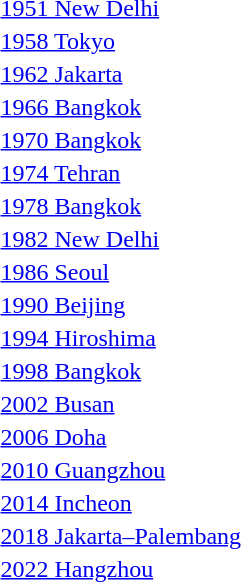<table>
<tr>
<td><a href='#'>1951 New Delhi</a></td>
<td></td>
<td></td>
<td></td>
</tr>
<tr>
<td><a href='#'>1958 Tokyo</a></td>
<td></td>
<td></td>
<td></td>
</tr>
<tr>
<td><a href='#'>1962 Jakarta</a></td>
<td></td>
<td></td>
<td></td>
</tr>
<tr>
<td><a href='#'>1966 Bangkok</a></td>
<td></td>
<td></td>
<td></td>
</tr>
<tr>
<td><a href='#'>1970 Bangkok</a></td>
<td></td>
<td></td>
<td></td>
</tr>
<tr>
<td><a href='#'>1974 Tehran</a></td>
<td></td>
<td></td>
<td></td>
</tr>
<tr>
<td><a href='#'>1978 Bangkok</a></td>
<td></td>
<td></td>
<td></td>
</tr>
<tr>
<td><a href='#'>1982 New Delhi</a></td>
<td></td>
<td></td>
<td></td>
</tr>
<tr>
<td><a href='#'>1986 Seoul</a></td>
<td></td>
<td></td>
<td></td>
</tr>
<tr>
<td><a href='#'>1990 Beijing</a></td>
<td></td>
<td></td>
<td></td>
</tr>
<tr>
<td><a href='#'>1994 Hiroshima</a></td>
<td></td>
<td></td>
<td></td>
</tr>
<tr>
<td><a href='#'>1998 Bangkok</a></td>
<td></td>
<td></td>
<td></td>
</tr>
<tr>
<td><a href='#'>2002 Busan</a></td>
<td></td>
<td></td>
<td></td>
</tr>
<tr>
<td><a href='#'>2006 Doha</a></td>
<td></td>
<td></td>
<td></td>
</tr>
<tr>
<td><a href='#'>2010 Guangzhou</a></td>
<td></td>
<td></td>
<td></td>
</tr>
<tr>
<td><a href='#'>2014 Incheon</a></td>
<td></td>
<td></td>
<td></td>
</tr>
<tr>
<td><a href='#'>2018 Jakarta–Palembang</a></td>
<td></td>
<td></td>
<td></td>
</tr>
<tr>
<td><a href='#'>2022 Hangzhou</a></td>
<td></td>
<td></td>
<td></td>
</tr>
</table>
